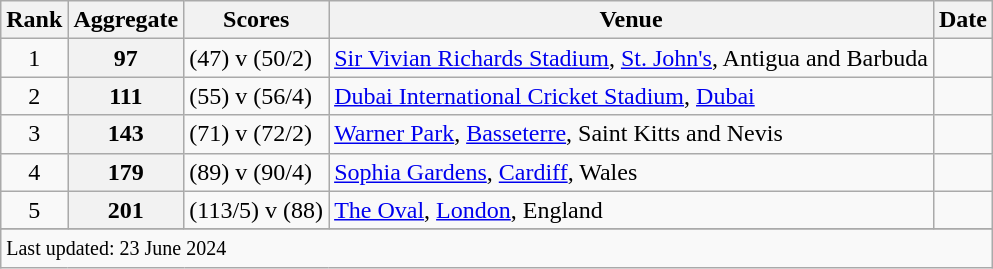<table class="wikitable plainrowheaders">
<tr>
<th scope=col>Rank</th>
<th scope=col>Aggregate</th>
<th scope=col>Scores</th>
<th scope=col>Venue</th>
<th scope=col>Date</th>
</tr>
<tr>
<td align=center>1</td>
<th scope=row style=text-align:center;>97</th>
<td> (47) v  (50/2)</td>
<td><a href='#'>Sir Vivian Richards Stadium</a>, <a href='#'>St. John's</a>, Antigua and Barbuda</td>
<td> </td>
</tr>
<tr>
<td align=center>2</td>
<th scope=row style=text-align:center;>111</th>
<td> (55) v  (56/4)</td>
<td><a href='#'>Dubai International Cricket Stadium</a>, <a href='#'>Dubai</a></td>
<td> </td>
</tr>
<tr>
<td align=center>3</td>
<th scope=row style=text-align:center;>143</th>
<td> (71) v  (72/2)</td>
<td><a href='#'>Warner Park</a>, <a href='#'>Basseterre</a>, Saint Kitts and Nevis</td>
<td></td>
</tr>
<tr>
<td align=center>4</td>
<th scope=row style=text-align:center;>179</th>
<td> (89) v  (90/4)</td>
<td><a href='#'>Sophia Gardens</a>, <a href='#'>Cardiff</a>, Wales</td>
<td></td>
</tr>
<tr>
<td align=center>5</td>
<th scope=row style=text-align:center;>201</th>
<td> (113/5) v  (88)</td>
<td><a href='#'>The Oval</a>, <a href='#'>London</a>, England</td>
<td></td>
</tr>
<tr>
</tr>
<tr class=sortbottom>
<td colspan=5><small>Last updated: 23 June 2024</small></td>
</tr>
</table>
